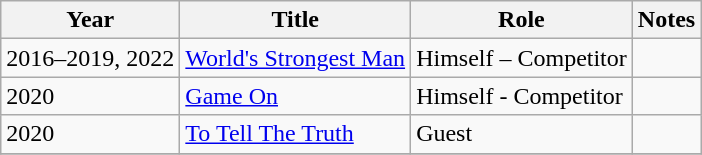<table class="wikitable sortable">
<tr>
<th>Year</th>
<th>Title</th>
<th>Role</th>
<th>Notes</th>
</tr>
<tr>
<td>2016–2019, 2022</td>
<td><a href='#'>World's Strongest Man</a></td>
<td>Himself – Competitor</td>
<td></td>
</tr>
<tr>
<td>2020</td>
<td><a href='#'>Game On</a></td>
<td>Himself - Competitor</td>
<td></td>
</tr>
<tr>
<td>2020</td>
<td><a href='#'>To Tell The Truth</a></td>
<td>Guest</td>
<td></td>
</tr>
<tr>
</tr>
</table>
